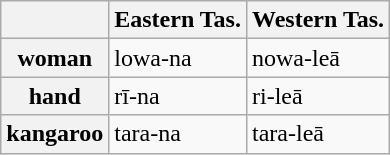<table class=wikitable>
<tr>
<th></th>
<th>Eastern Tas.</th>
<th>Western Tas.</th>
</tr>
<tr>
<th>woman</th>
<td>lowa-na</td>
<td>nowa-leā</td>
</tr>
<tr>
<th>hand</th>
<td>rī-na</td>
<td>ri-leā</td>
</tr>
<tr>
<th>kangaroo</th>
<td>tara-na</td>
<td>tara-leā</td>
</tr>
</table>
